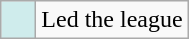<table class="wikitable">
<tr>
<td style="background:#CFECEC; width:1em"></td>
<td>Led the league</td>
</tr>
</table>
